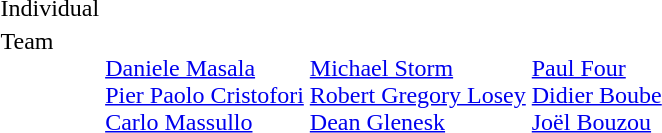<table>
<tr valign="top">
<td>Individual<br></td>
<td></td>
<td></td>
<td></td>
</tr>
<tr valign="top">
<td>Team<br></td>
<td><br><a href='#'>Daniele Masala</a><br><a href='#'>Pier Paolo Cristofori</a><br><a href='#'>Carlo Massullo</a></td>
<td><br><a href='#'>Michael Storm</a><br><a href='#'>Robert Gregory Losey</a><br><a href='#'>Dean Glenesk</a></td>
<td><br><a href='#'>Paul Four</a><br><a href='#'>Didier Boube</a><br><a href='#'>Joël Bouzou</a></td>
</tr>
</table>
